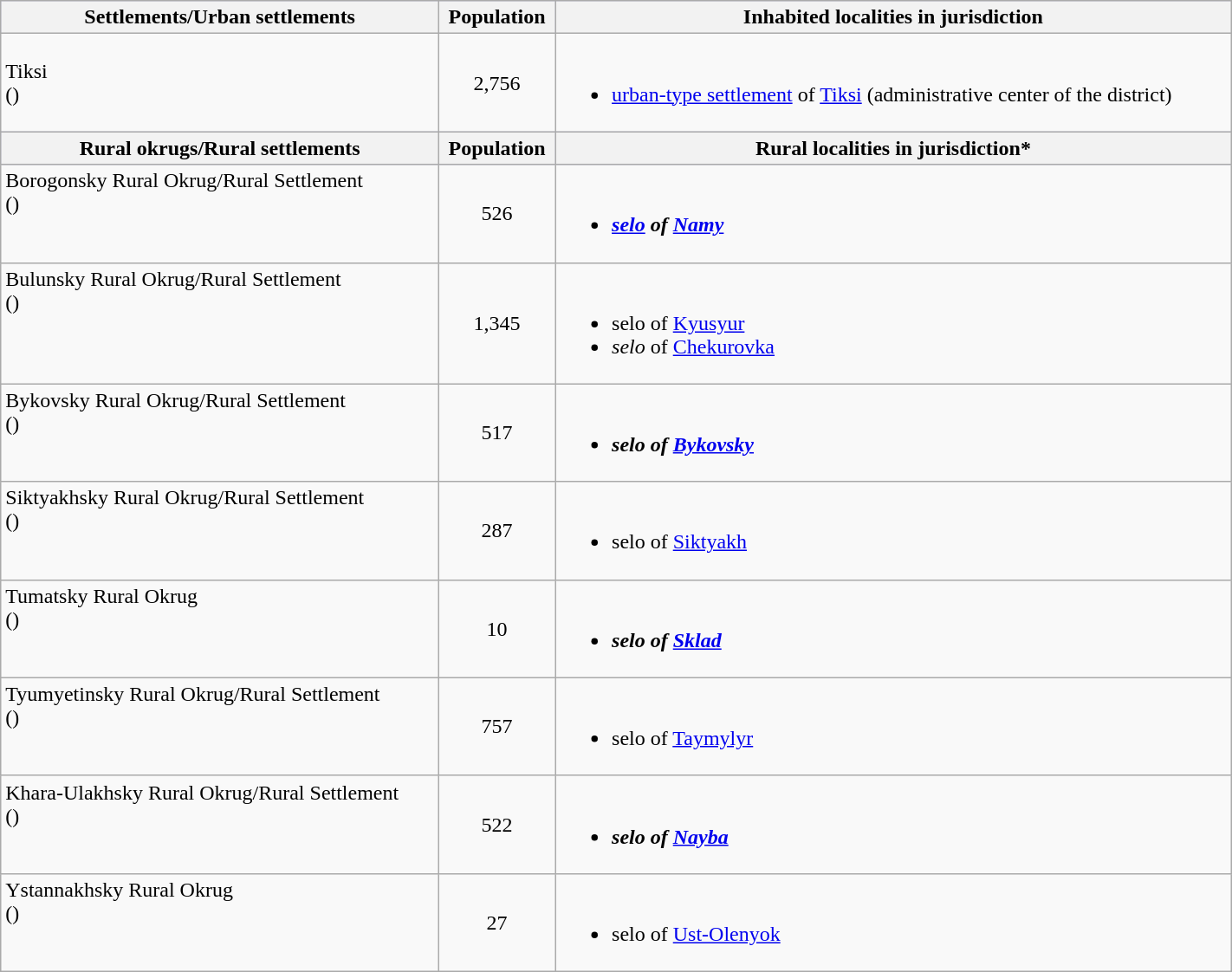<table class="wikitable" style="width:75%">
<tr bgcolor="#CCCCFF" align="left">
<th>Settlements/Urban settlements</th>
<th>Population</th>
<th>Inhabited localities in jurisdiction</th>
</tr>
<tr>
<td valign="center">Tiksi<br>()</td>
<td align="center">2,756</td>
<td><br><ul><li><a href='#'>urban-type settlement</a> of <a href='#'>Tiksi</a> (administrative center of the district)</li></ul></td>
</tr>
<tr bgcolor="#CCCCFF" align="left">
<th>Rural okrugs/Rural settlements</th>
<th>Population</th>
<th>Rural localities in jurisdiction*</th>
</tr>
<tr>
<td valign="top">Borogonsky Rural Okrug/Rural Settlement<br>()</td>
<td align="center">526</td>
<td><br><ul><li><strong><em><a href='#'>selo</a><em> of <a href='#'>Namy</a><strong></li></ul></td>
</tr>
<tr>
<td valign="top">Bulunsky Rural Okrug/Rural Settlement<br>()</td>
<td align="center">1,345</td>
<td><br><ul><li></em></strong>selo</em> of <a href='#'>Kyusyur</a></strong></li><li><em>selo</em> of <a href='#'>Chekurovka</a></li></ul></td>
</tr>
<tr>
<td valign="top">Bykovsky Rural Okrug/Rural Settlement<br>()</td>
<td align="center">517</td>
<td><br><ul><li><strong><em>selo<em> of <a href='#'>Bykovsky</a><strong></li></ul></td>
</tr>
<tr>
<td valign="top">Siktyakhsky Rural Okrug/Rural Settlement<br>()</td>
<td align="center">287</td>
<td><br><ul><li></em></strong>selo</em> of <a href='#'>Siktyakh</a></strong></li></ul></td>
</tr>
<tr>
<td valign="top">Tumatsky Rural Okrug<br>()</td>
<td align="center">10</td>
<td><br><ul><li><strong><em>selo<em> of <a href='#'>Sklad</a><strong><br></li></ul></td>
</tr>
<tr>
<td valign="top">Tyumyetinsky Rural Okrug/Rural Settlement<br>()</td>
<td align="center">757</td>
<td><br><ul><li></em></strong>selo</em> of <a href='#'>Taymylyr</a></strong></li></ul></td>
</tr>
<tr>
<td valign="top">Khara-Ulakhsky Rural Okrug/Rural Settlement<br>()</td>
<td align="center">522</td>
<td><br><ul><li><strong><em>selo<em> of <a href='#'>Nayba</a><strong></li></ul></td>
</tr>
<tr>
<td valign="top">Ystannakhsky Rural Okrug<br>()</td>
<td align="center">27</td>
<td><br><ul><li></em></strong>selo</em> of <a href='#'>Ust-Olenyok</a></strong><br></li></ul></td>
</tr>
</table>
